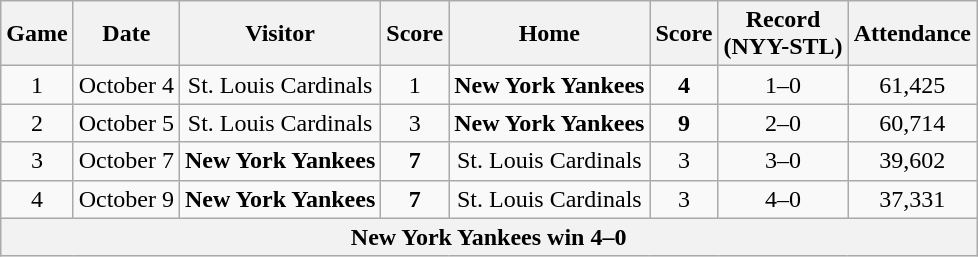<table class="wikitable">
<tr>
<th>Game</th>
<th>Date</th>
<th>Visitor</th>
<th>Score</th>
<th>Home</th>
<th>Score</th>
<th>Record<br>(NYY-STL)</th>
<th>Attendance</th>
</tr>
<tr>
<td align = center>1</td>
<td>October 4</td>
<td align = center>St. Louis Cardinals</td>
<td align = center>1</td>
<td align = center><strong>New York Yankees</strong></td>
<td align = center><strong>4</strong></td>
<td align = center>1–0</td>
<td align = center>61,425</td>
</tr>
<tr>
<td align = center>2</td>
<td>October 5</td>
<td align = center>St. Louis Cardinals</td>
<td align = center>3</td>
<td align = center><strong>New York Yankees</strong></td>
<td align = center><strong>9</strong></td>
<td align = center>2–0</td>
<td align = center>60,714</td>
</tr>
<tr>
<td align = center>3</td>
<td>October 7</td>
<td align = center><strong>New York Yankees</strong></td>
<td align = center><strong>7</strong></td>
<td align = center>St. Louis Cardinals</td>
<td align = center>3</td>
<td align = center>3–0</td>
<td align = center>39,602</td>
</tr>
<tr>
<td align = center>4</td>
<td>October 9</td>
<td align = center><strong>New York Yankees</strong></td>
<td align = center><strong>7</strong></td>
<td align = center>St. Louis Cardinals</td>
<td align = center>3</td>
<td align = center>4–0</td>
<td align = center>37,331</td>
</tr>
<tr>
<th colspan="9">New York Yankees win 4–0</th>
</tr>
</table>
